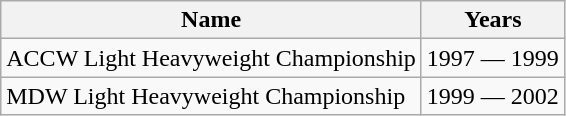<table class="wikitable" border="1">
<tr>
<th>Name</th>
<th>Years</th>
</tr>
<tr>
<td>ACCW Light Heavyweight Championship</td>
<td>1997 — 1999</td>
</tr>
<tr>
<td>MDW Light Heavyweight Championship</td>
<td>1999 — 2002</td>
</tr>
</table>
